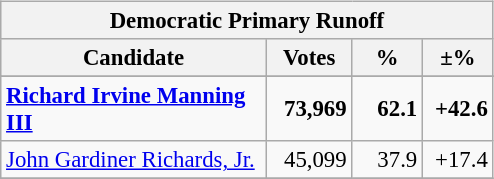<table class="wikitable" align="left" style="margin: 1em 1em 1em 0; background: #f9f9f9; font-size: 95%;">
<tr style="background-color:#E9E9E9">
<th colspan="4">Democratic Primary Runoff</th>
</tr>
<tr style="background-color:#E9E9E9">
<th colspan="1" style="width: 170px">Candidate</th>
<th style="width: 50px">Votes</th>
<th style="width: 40px">%</th>
<th style="width: 40px">±%</th>
</tr>
<tr>
</tr>
<tr>
<td><strong><a href='#'>Richard Irvine Manning III</a></strong></td>
<td align="right"><strong>73,969</strong></td>
<td align="right"><strong>62.1</strong></td>
<td align="right"><strong>+42.6</strong></td>
</tr>
<tr>
<td><a href='#'>John Gardiner Richards, Jr.</a></td>
<td align="right">45,099</td>
<td align="right">37.9</td>
<td align="right">+17.4</td>
</tr>
<tr>
</tr>
</table>
